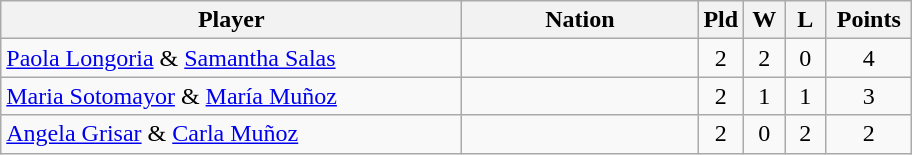<table class="wikitable" style="text-align:center">
<tr>
<th width="300">Player</th>
<th width="150">Nation</th>
<th width="20">Pld</th>
<th width="20">W</th>
<th width="20">L</th>
<th width="50">Points</th>
</tr>
<tr>
<td align="left"><a href='#'>Paola Longoria</a> & <a href='#'>Samantha Salas</a></td>
<td align="left"></td>
<td>2</td>
<td>2</td>
<td>0</td>
<td>4</td>
</tr>
<tr>
<td align="left"><a href='#'>Maria Sotomayor</a> & <a href='#'>María Muñoz</a></td>
<td align="left"></td>
<td>2</td>
<td>1</td>
<td>1</td>
<td>3</td>
</tr>
<tr>
<td align="left"><a href='#'>Angela Grisar</a> & <a href='#'>Carla Muñoz</a></td>
<td align="left"></td>
<td>2</td>
<td>0</td>
<td>2</td>
<td>2</td>
</tr>
</table>
